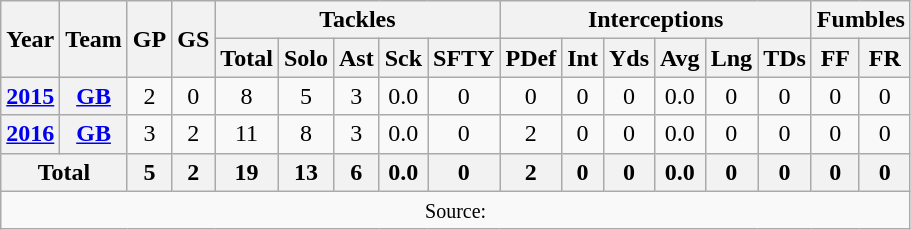<table class="wikitable" style="text-align: center;">
<tr>
<th rowspan=2>Year</th>
<th rowspan=2>Team</th>
<th rowspan=2>GP</th>
<th rowspan=2>GS</th>
<th colspan=5>Tackles</th>
<th colspan=6>Interceptions</th>
<th colspan=2>Fumbles</th>
</tr>
<tr>
<th>Total</th>
<th>Solo</th>
<th>Ast</th>
<th>Sck</th>
<th>SFTY</th>
<th>PDef</th>
<th>Int</th>
<th>Yds</th>
<th>Avg</th>
<th>Lng</th>
<th>TDs</th>
<th>FF</th>
<th>FR</th>
</tr>
<tr>
<th><a href='#'>2015</a></th>
<th><a href='#'>GB</a></th>
<td>2</td>
<td>0</td>
<td>8</td>
<td>5</td>
<td>3</td>
<td>0.0</td>
<td>0</td>
<td>0</td>
<td>0</td>
<td>0</td>
<td>0.0</td>
<td>0</td>
<td>0</td>
<td>0</td>
<td>0</td>
</tr>
<tr>
<th><a href='#'>2016</a></th>
<th><a href='#'>GB</a></th>
<td>3</td>
<td>2</td>
<td>11</td>
<td>8</td>
<td>3</td>
<td>0.0</td>
<td>0</td>
<td>2</td>
<td>0</td>
<td>0</td>
<td>0.0</td>
<td>0</td>
<td>0</td>
<td>0</td>
<td>0</td>
</tr>
<tr>
<th colspan=2>Total</th>
<th>5</th>
<th>2</th>
<th>19</th>
<th>13</th>
<th>6</th>
<th>0.0</th>
<th>0</th>
<th>2</th>
<th>0</th>
<th>0</th>
<th>0.0</th>
<th>0</th>
<th>0</th>
<th>0</th>
<th>0</th>
</tr>
<tr>
<td colspan="17"><small>Source: </small></td>
</tr>
</table>
